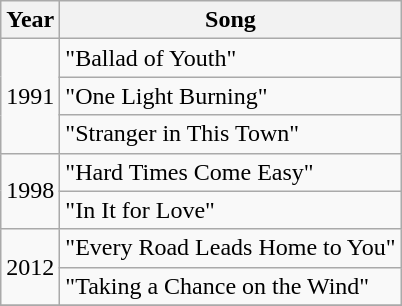<table class="wikitable">
<tr>
<th>Year</th>
<th>Song</th>
</tr>
<tr>
<td rowspan="3">1991</td>
<td>"Ballad of Youth"</td>
</tr>
<tr>
<td>"One Light Burning"</td>
</tr>
<tr>
<td>"Stranger in This Town"</td>
</tr>
<tr>
<td rowspan="2">1998</td>
<td>"Hard Times Come Easy"</td>
</tr>
<tr>
<td>"In It for Love"</td>
</tr>
<tr>
<td rowspan="2">2012</td>
<td>"Every Road Leads Home to You"</td>
</tr>
<tr>
<td>"Taking a Chance on the Wind"</td>
</tr>
<tr>
</tr>
</table>
